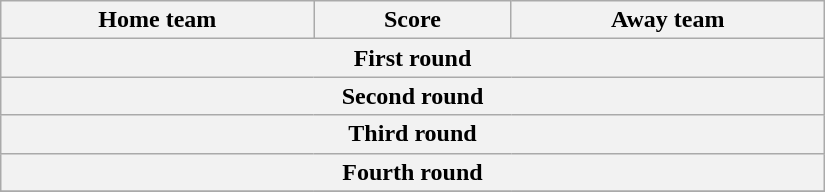<table class="wikitable" style="text-align: center; width:550px">
<tr>
<th scope="col" width="195px">Home team</th>
<th scope="col" width="120px">Score</th>
<th scope="col" width="195px">Away team</th>
</tr>
<tr>
<th colspan="3">First round<br></th>
</tr>
<tr>
<th colspan="3">Second round<br></th>
</tr>
<tr>
<th colspan="3">Third round<br></th>
</tr>
<tr>
<th colspan="3">Fourth round<br></th>
</tr>
<tr>
</tr>
</table>
